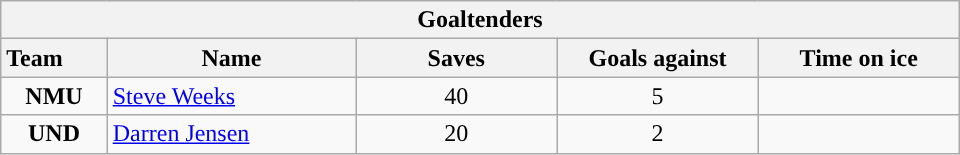<table class="wikitable" style="width:40em; text-align:right;">
<tr>
<th colspan=5>Goaltenders</th>
</tr>
<tr>
<th style="width:4em; text-align:left;">Team</th>
<th style="width:10em;">Name</th>
<th style="width:8em;">Saves</th>
<th style="width:8em;">Goals against</th>
<th style="width:8em;">Time on ice</th>
</tr>
<tr>
<td align=center><strong>NMU</strong></td>
<td style="text-align:left;"><a href='#'>Steve Weeks</a></td>
<td align=center>40</td>
<td align=center>5</td>
<td align=center></td>
</tr>
<tr>
<td align=center><strong>UND</strong></td>
<td style="text-align:left;"><a href='#'>Darren Jensen</a></td>
<td align=center>20</td>
<td align=center>2</td>
<td align=center></td>
</tr>
</table>
